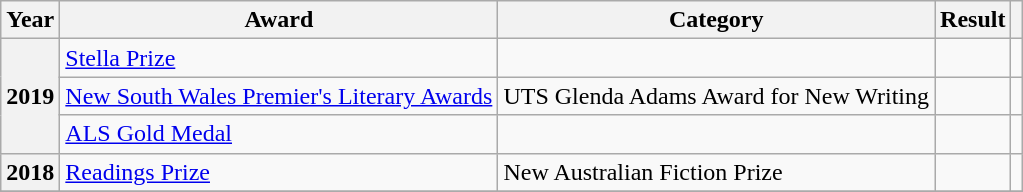<table class="wikitable sortable">
<tr>
<th>Year</th>
<th>Award</th>
<th>Category</th>
<th>Result</th>
<th></th>
</tr>
<tr>
<th rowspan="3">2019</th>
<td><a href='#'>Stella Prize</a></td>
<td></td>
<td></td>
<td></td>
</tr>
<tr>
<td><a href='#'>New South Wales Premier's Literary Awards</a></td>
<td>UTS Glenda Adams Award for New Writing</td>
<td></td>
<td></td>
</tr>
<tr>
<td><a href='#'>ALS Gold Medal</a></td>
<td></td>
<td></td>
<td></td>
</tr>
<tr>
<th rowspan="1">2018</th>
<td><a href='#'>Readings Prize</a></td>
<td>New Australian Fiction Prize</td>
<td></td>
<td></td>
</tr>
<tr>
</tr>
</table>
